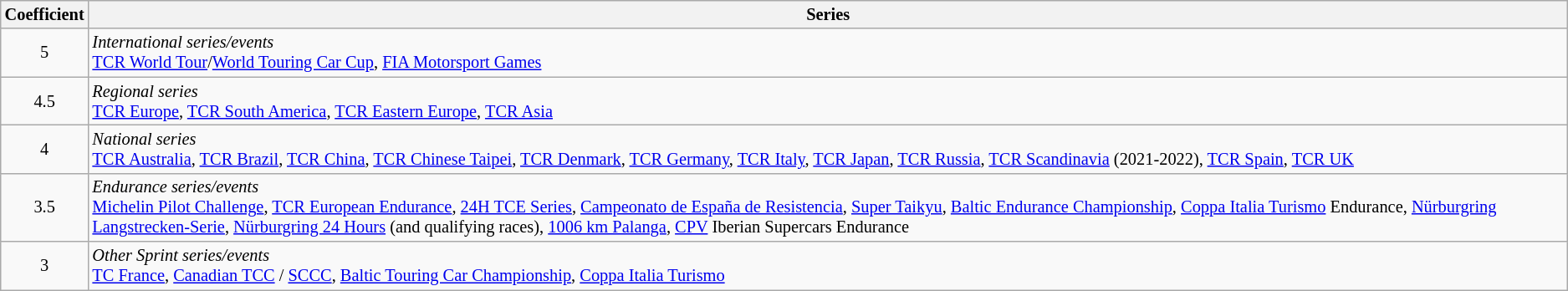<table class="wikitable" style="font-size:85%">
<tr>
<th>Coefficient</th>
<th>Series</th>
</tr>
<tr>
<td align="center">5</td>
<td><em>International series/events</em><br><a href='#'>TCR World Tour</a>/<a href='#'>World Touring Car Cup</a>, <a href='#'>FIA Motorsport Games</a></td>
</tr>
<tr>
<td align="center">4.5</td>
<td><em>Regional series</em><br><a href='#'>TCR Europe</a>, <a href='#'>TCR South America</a>, <a href='#'>TCR Eastern Europe</a>, <a href='#'>TCR Asia</a></td>
</tr>
<tr>
<td align="center">4</td>
<td><em>National series</em><br><a href='#'>TCR Australia</a>, <a href='#'>TCR Brazil</a>, <a href='#'>TCR China</a>, <a href='#'>TCR Chinese Taipei</a>, <a href='#'>TCR Denmark</a>, <a href='#'>TCR Germany</a>, <a href='#'>TCR Italy</a>, <a href='#'>TCR Japan</a>, <a href='#'>TCR Russia</a>, <a href='#'>TCR Scandinavia</a> (2021-2022), <a href='#'>TCR Spain</a>, <a href='#'>TCR UK</a></td>
</tr>
<tr>
<td align="center">3.5</td>
<td><em>Endurance series/events</em><br><a href='#'>Michelin Pilot Challenge</a>, <a href='#'>TCR European Endurance</a>, <a href='#'>24H TCE Series</a>, <a href='#'>Campeonato de España de Resistencia</a>, <a href='#'>Super Taikyu</a>, <a href='#'>Baltic Endurance Championship</a>, <a href='#'>Coppa Italia Turismo</a> Endurance, <a href='#'>Nürburgring Langstrecken-Serie</a>, <a href='#'>Nürburgring 24 Hours</a> (and qualifying races), <a href='#'>1006 km Palanga</a>, <a href='#'>CPV</a> Iberian Supercars Endurance</td>
</tr>
<tr>
<td align="center">3</td>
<td><em>Other Sprint series/events</em><br><a href='#'>TC France</a>, <a href='#'>Canadian TCC</a> / <a href='#'>SCCC</a>, <a href='#'>Baltic Touring Car Championship</a>, <a href='#'>Coppa Italia Turismo</a></td>
</tr>
</table>
